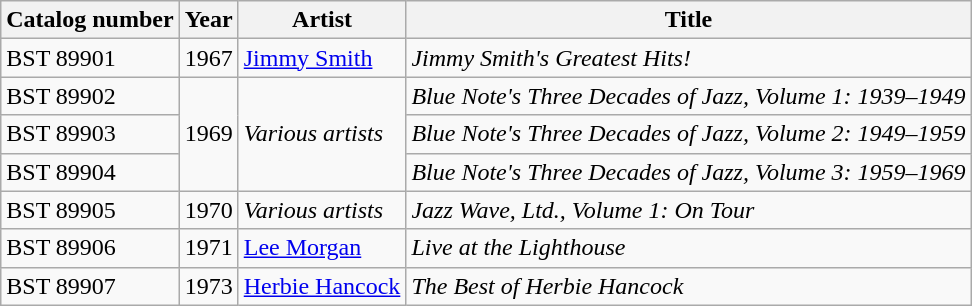<table class="wikitable sortable" align="center" bgcolor="#CCCCCC" |>
<tr>
<th>Catalog number</th>
<th>Year</th>
<th>Artist</th>
<th>Title</th>
</tr>
<tr>
<td>BST 89901</td>
<td>1967</td>
<td><a href='#'>Jimmy Smith</a></td>
<td><em>Jimmy Smith's Greatest Hits!</em></td>
</tr>
<tr>
<td>BST 89902</td>
<td rowspan="3">1969</td>
<td rowspan="3"><em>Various artists</em></td>
<td><em>Blue Note's Three Decades of Jazz, Volume 1: 1939–1949</em></td>
</tr>
<tr>
<td>BST 89903</td>
<td><em>Blue Note's Three Decades of Jazz, Volume 2: 1949–1959</em></td>
</tr>
<tr>
<td>BST 89904</td>
<td><em>Blue Note's Three Decades of Jazz, Volume 3: 1959–1969</em></td>
</tr>
<tr>
<td>BST 89905</td>
<td>1970</td>
<td><em>Various artists</em></td>
<td><em>Jazz Wave, Ltd., Volume 1: On Tour</em></td>
</tr>
<tr>
<td>BST 89906</td>
<td>1971</td>
<td><a href='#'>Lee Morgan</a></td>
<td><em>Live at the Lighthouse</em></td>
</tr>
<tr>
<td>BST 89907</td>
<td>1973</td>
<td><a href='#'>Herbie Hancock</a></td>
<td><em>The Best of Herbie Hancock</em></td>
</tr>
</table>
